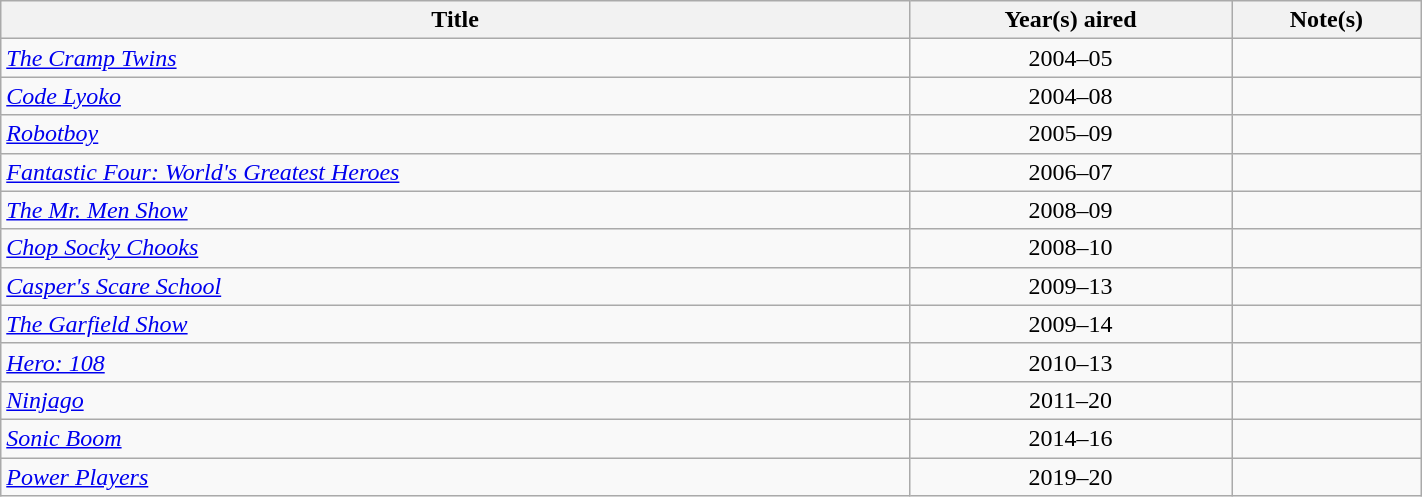<table class="wikitable plainrowheaders sortable" style="width:75%;text-align:center;">
<tr>
<th>Title</th>
<th>Year(s) aired</th>
<th class="unsortable">Note(s)</th>
</tr>
<tr>
<td scope="row" style="text-align:left;"><em><a href='#'>The Cramp Twins</a></em></td>
<td>2004–05</td>
<td></td>
</tr>
<tr>
<td scope="row" style="text-align:left;"><em><a href='#'>Code Lyoko</a></em></td>
<td>2004–08</td>
<td></td>
</tr>
<tr>
<td scope="row" style="text-align:left;"><em><a href='#'>Robotboy</a></em></td>
<td>2005–09</td>
<td></td>
</tr>
<tr>
<td scope="row" style="text-align:left;"><em><a href='#'>Fantastic Four: World's Greatest Heroes</a></em></td>
<td>2006–07</td>
<td></td>
</tr>
<tr>
<td scope="row" style="text-align:left;"><em><a href='#'>The Mr. Men Show</a></em></td>
<td>2008–09</td>
<td></td>
</tr>
<tr>
<td scope="row" style="text-align:left;"><em><a href='#'>Chop Socky Chooks</a></em></td>
<td>2008–10</td>
<td></td>
</tr>
<tr>
<td scope="row" style="text-align:left;"><em><a href='#'>Casper's Scare School</a></em></td>
<td>2009–13</td>
<td></td>
</tr>
<tr>
<td scope="row" style="text-align:left;"><em><a href='#'>The Garfield Show</a></em></td>
<td>2009–14</td>
<td></td>
</tr>
<tr>
<td scope="row" style="text-align:left;"><em><a href='#'>Hero: 108</a></em></td>
<td>2010–13</td>
<td></td>
</tr>
<tr>
<td scope="row" style="text-align:left;"><em><a href='#'>Ninjago</a></em></td>
<td>2011–20</td>
<td></td>
</tr>
<tr>
<td scope="row" style="text-align:left;"><em><a href='#'>Sonic Boom</a></em></td>
<td>2014–16</td>
<td></td>
</tr>
<tr>
<td scope="row" style="text-align:left;"><em><a href='#'>Power Players</a></em></td>
<td>2019–20</td>
<td></td>
</tr>
</table>
